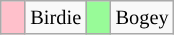<table class="wikitable" span=50 style="font-size:85%;">
<tr>
<td style="background: Pink;" width=10></td>
<td>Birdie</td>
<td style="background: PaleGreen;" width=10></td>
<td>Bogey</td>
</tr>
</table>
